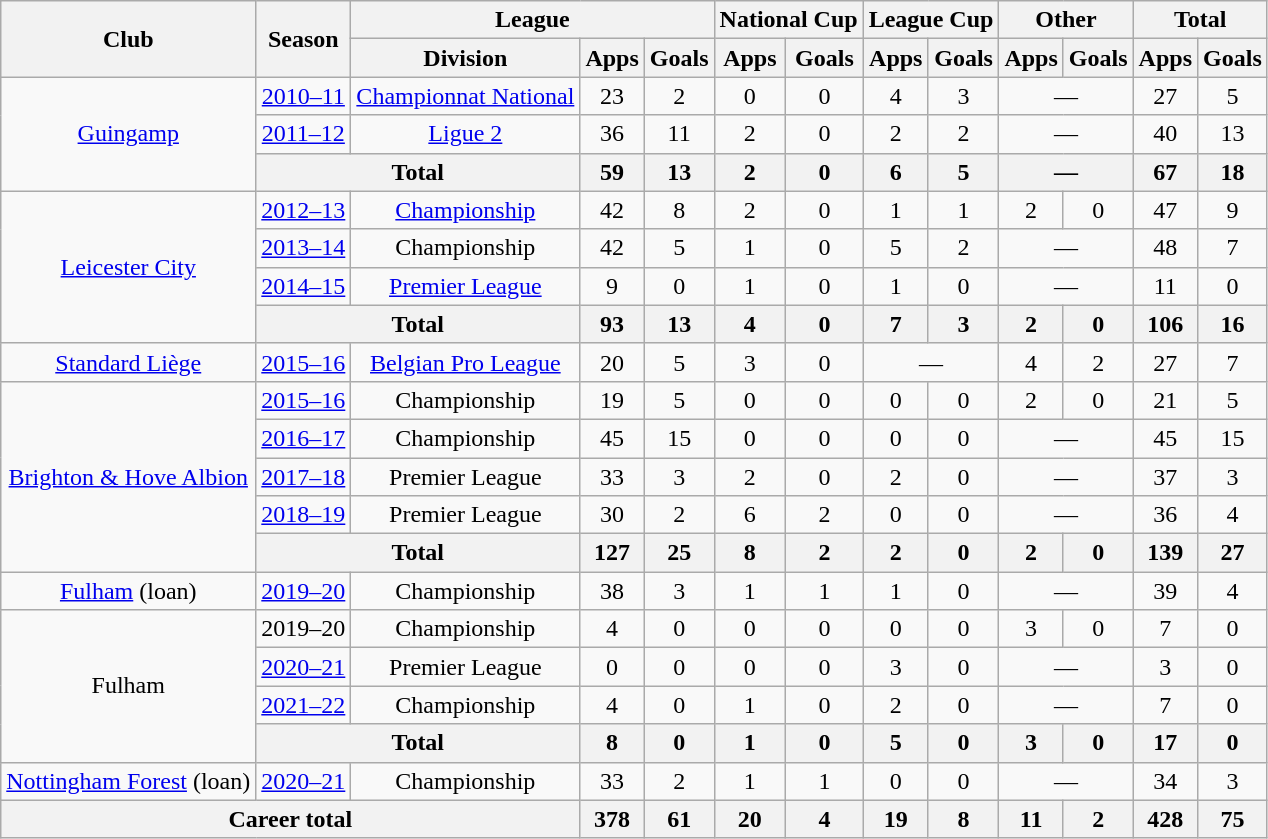<table class="wikitable" style="text-align:center">
<tr>
<th rowspan=2>Club</th>
<th rowspan=2>Season</th>
<th colspan=3>League</th>
<th colspan=2>National Cup</th>
<th colspan=2>League Cup</th>
<th colspan=2>Other</th>
<th colspan=2>Total</th>
</tr>
<tr>
<th>Division</th>
<th>Apps</th>
<th>Goals</th>
<th>Apps</th>
<th>Goals</th>
<th>Apps</th>
<th>Goals</th>
<th>Apps</th>
<th>Goals</th>
<th>Apps</th>
<th>Goals</th>
</tr>
<tr>
<td rowspan=3><a href='#'>Guingamp</a></td>
<td><a href='#'>2010–11</a></td>
<td><a href='#'>Championnat National</a></td>
<td>23</td>
<td>2</td>
<td>0</td>
<td>0</td>
<td>4</td>
<td>3</td>
<td colspan=2>—</td>
<td>27</td>
<td>5</td>
</tr>
<tr>
<td><a href='#'>2011–12</a></td>
<td><a href='#'>Ligue 2</a></td>
<td>36</td>
<td>11</td>
<td>2</td>
<td>0</td>
<td>2</td>
<td>2</td>
<td colspan=2>—</td>
<td>40</td>
<td>13</td>
</tr>
<tr>
<th colspan=2>Total</th>
<th>59</th>
<th>13</th>
<th>2</th>
<th>0</th>
<th>6</th>
<th>5</th>
<th colspan=2>—</th>
<th>67</th>
<th>18</th>
</tr>
<tr>
<td rowspan=4><a href='#'>Leicester City</a></td>
<td><a href='#'>2012–13</a></td>
<td><a href='#'>Championship</a></td>
<td>42</td>
<td>8</td>
<td>2</td>
<td>0</td>
<td>1</td>
<td>1</td>
<td>2</td>
<td>0</td>
<td>47</td>
<td>9</td>
</tr>
<tr>
<td><a href='#'>2013–14</a></td>
<td>Championship</td>
<td>42</td>
<td>5</td>
<td>1</td>
<td>0</td>
<td>5</td>
<td>2</td>
<td colspan=2>—</td>
<td>48</td>
<td>7</td>
</tr>
<tr>
<td><a href='#'>2014–15</a></td>
<td><a href='#'>Premier League</a></td>
<td>9</td>
<td>0</td>
<td>1</td>
<td>0</td>
<td>1</td>
<td>0</td>
<td colspan=2>—</td>
<td>11</td>
<td>0</td>
</tr>
<tr>
<th colspan=2>Total</th>
<th>93</th>
<th>13</th>
<th>4</th>
<th>0</th>
<th>7</th>
<th>3</th>
<th>2</th>
<th>0</th>
<th>106</th>
<th>16</th>
</tr>
<tr>
<td><a href='#'>Standard Liège</a></td>
<td><a href='#'>2015–16</a></td>
<td><a href='#'>Belgian Pro League</a></td>
<td>20</td>
<td>5</td>
<td>3</td>
<td>0</td>
<td colspan=2>—</td>
<td>4</td>
<td>2</td>
<td>27</td>
<td>7</td>
</tr>
<tr>
<td rowspan=5><a href='#'>Brighton & Hove Albion</a></td>
<td><a href='#'>2015–16</a></td>
<td>Championship</td>
<td>19</td>
<td>5</td>
<td>0</td>
<td>0</td>
<td>0</td>
<td>0</td>
<td>2</td>
<td>0</td>
<td>21</td>
<td>5</td>
</tr>
<tr>
<td><a href='#'>2016–17</a></td>
<td>Championship</td>
<td>45</td>
<td>15</td>
<td>0</td>
<td>0</td>
<td>0</td>
<td>0</td>
<td colspan=2>—</td>
<td>45</td>
<td>15</td>
</tr>
<tr>
<td><a href='#'>2017–18</a></td>
<td>Premier League</td>
<td>33</td>
<td>3</td>
<td>2</td>
<td>0</td>
<td>2</td>
<td>0</td>
<td colspan=2>—</td>
<td>37</td>
<td>3</td>
</tr>
<tr>
<td><a href='#'>2018–19</a></td>
<td>Premier League</td>
<td>30</td>
<td>2</td>
<td>6</td>
<td>2</td>
<td>0</td>
<td>0</td>
<td colspan=2>—</td>
<td>36</td>
<td>4</td>
</tr>
<tr>
<th colspan=2>Total</th>
<th>127</th>
<th>25</th>
<th>8</th>
<th>2</th>
<th>2</th>
<th>0</th>
<th>2</th>
<th>0</th>
<th>139</th>
<th>27</th>
</tr>
<tr>
<td><a href='#'>Fulham</a> (loan)</td>
<td><a href='#'>2019–20</a></td>
<td>Championship</td>
<td>38</td>
<td>3</td>
<td>1</td>
<td>1</td>
<td>1</td>
<td>0</td>
<td colspan=2>—</td>
<td>39</td>
<td>4</td>
</tr>
<tr>
<td rowspan=4>Fulham</td>
<td 2019–20 Fulham F.C. season>2019–20</td>
<td>Championship</td>
<td>4</td>
<td>0</td>
<td>0</td>
<td>0</td>
<td>0</td>
<td>0</td>
<td>3</td>
<td>0</td>
<td>7</td>
<td>0</td>
</tr>
<tr>
<td><a href='#'>2020–21</a></td>
<td>Premier League</td>
<td>0</td>
<td>0</td>
<td>0</td>
<td>0</td>
<td>3</td>
<td>0</td>
<td colspan=2>—</td>
<td>3</td>
<td>0</td>
</tr>
<tr>
<td><a href='#'>2021–22</a></td>
<td>Championship</td>
<td>4</td>
<td>0</td>
<td>1</td>
<td>0</td>
<td>2</td>
<td>0</td>
<td colspan=2>—</td>
<td>7</td>
<td>0</td>
</tr>
<tr>
<th colspan=2>Total</th>
<th>8</th>
<th>0</th>
<th>1</th>
<th>0</th>
<th>5</th>
<th>0</th>
<th>3</th>
<th>0</th>
<th>17</th>
<th>0</th>
</tr>
<tr>
<td><a href='#'>Nottingham Forest</a> (loan)</td>
<td><a href='#'>2020–21</a></td>
<td>Championship</td>
<td>33</td>
<td>2</td>
<td>1</td>
<td>1</td>
<td>0</td>
<td>0</td>
<td colspan=2>—</td>
<td>34</td>
<td>3</td>
</tr>
<tr>
<th colspan=3>Career total</th>
<th>378</th>
<th>61</th>
<th>20</th>
<th>4</th>
<th>19</th>
<th>8</th>
<th>11</th>
<th>2</th>
<th>428</th>
<th>75</th>
</tr>
</table>
